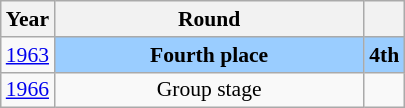<table class="wikitable" style="text-align: center; font-size:90%">
<tr>
<th>Year</th>
<th style="width:200px">Round</th>
<th></th>
</tr>
<tr>
<td><a href='#'>1963</a></td>
<td bgcolor="9acdff"><strong>Fourth place</strong></td>
<td bgcolor="9acdff"><strong>4th</strong></td>
</tr>
<tr>
<td><a href='#'>1966</a></td>
<td>Group stage</td>
<td></td>
</tr>
</table>
